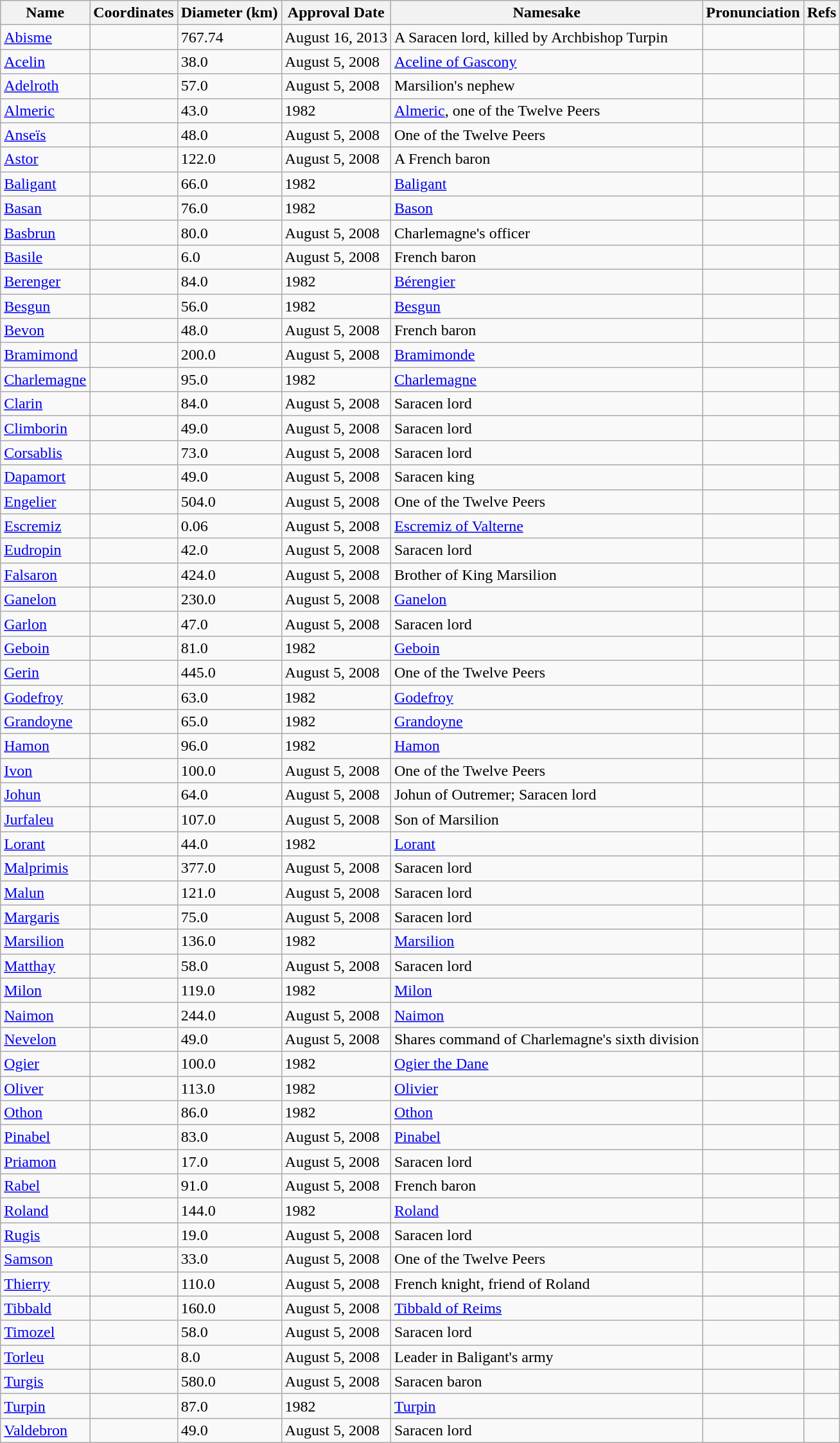<table class="wikitable">
<tr>
<th>Name</th>
<th>Coordinates</th>
<th>Diameter (km)</th>
<th>Approval Date</th>
<th>Namesake</th>
<th>Pronunciation</th>
<th>Refs</th>
</tr>
<tr>
<td><a href='#'>Abisme</a></td>
<td></td>
<td>767.74</td>
<td>August 16, 2013</td>
<td>A Saracen lord, killed by Archbishop Turpin</td>
<td></td>
<td></td>
</tr>
<tr>
<td><a href='#'>Acelin</a></td>
<td></td>
<td>38.0</td>
<td>August 5, 2008</td>
<td><a href='#'>Aceline of Gascony</a></td>
<td></td>
<td></td>
</tr>
<tr>
<td><a href='#'>Adelroth</a></td>
<td></td>
<td>57.0</td>
<td>August 5, 2008</td>
<td>Marsilion's nephew</td>
<td></td>
<td></td>
</tr>
<tr>
<td><a href='#'>Almeric</a></td>
<td></td>
<td>43.0</td>
<td>1982</td>
<td><a href='#'>Almeric</a>, one of the Twelve Peers</td>
<td></td>
<td></td>
</tr>
<tr>
<td><a href='#'>Anseïs</a></td>
<td></td>
<td>48.0</td>
<td>August 5, 2008</td>
<td>One of the Twelve Peers</td>
<td></td>
<td></td>
</tr>
<tr>
<td><a href='#'>Astor</a></td>
<td></td>
<td>122.0</td>
<td>August 5, 2008</td>
<td>A French baron</td>
<td></td>
<td></td>
</tr>
<tr>
<td><a href='#'>Baligant</a></td>
<td></td>
<td>66.0</td>
<td>1982</td>
<td><a href='#'>Baligant</a></td>
<td></td>
<td></td>
</tr>
<tr>
<td><a href='#'>Basan</a></td>
<td></td>
<td>76.0</td>
<td>1982</td>
<td><a href='#'>Bason</a></td>
<td></td>
<td></td>
</tr>
<tr>
<td><a href='#'>Basbrun</a></td>
<td></td>
<td>80.0</td>
<td>August 5, 2008</td>
<td>Charlemagne's officer</td>
<td></td>
<td></td>
</tr>
<tr>
<td><a href='#'>Basile</a></td>
<td></td>
<td>6.0</td>
<td>August 5, 2008</td>
<td>French baron</td>
<td></td>
<td></td>
</tr>
<tr>
<td><a href='#'>Berenger</a></td>
<td></td>
<td>84.0</td>
<td>1982</td>
<td><a href='#'>Bérengier</a></td>
<td></td>
<td></td>
</tr>
<tr>
<td><a href='#'>Besgun</a></td>
<td></td>
<td>56.0</td>
<td>1982</td>
<td><a href='#'>Besgun</a></td>
<td></td>
<td></td>
</tr>
<tr>
<td><a href='#'>Bevon</a></td>
<td></td>
<td>48.0</td>
<td>August 5, 2008</td>
<td>French baron</td>
<td></td>
<td></td>
</tr>
<tr>
<td><a href='#'>Bramimond</a></td>
<td></td>
<td>200.0</td>
<td>August 5, 2008</td>
<td><a href='#'>Bramimonde</a></td>
<td></td>
<td></td>
</tr>
<tr>
<td><a href='#'>Charlemagne</a></td>
<td></td>
<td>95.0</td>
<td>1982</td>
<td><a href='#'>Charlemagne</a></td>
<td></td>
<td></td>
</tr>
<tr>
<td><a href='#'>Clarin</a></td>
<td></td>
<td>84.0</td>
<td>August 5, 2008</td>
<td>Saracen lord</td>
<td></td>
<td></td>
</tr>
<tr>
<td><a href='#'>Climborin</a></td>
<td></td>
<td>49.0</td>
<td>August 5, 2008</td>
<td>Saracen lord</td>
<td></td>
<td></td>
</tr>
<tr>
<td><a href='#'>Corsablis</a></td>
<td></td>
<td>73.0</td>
<td>August 5, 2008</td>
<td>Saracen lord</td>
<td></td>
<td></td>
</tr>
<tr>
<td><a href='#'>Dapamort</a></td>
<td></td>
<td>49.0</td>
<td>August 5, 2008</td>
<td>Saracen king</td>
<td></td>
<td></td>
</tr>
<tr>
<td><a href='#'>Engelier</a></td>
<td></td>
<td>504.0</td>
<td>August 5, 2008</td>
<td>One of the Twelve Peers</td>
<td></td>
<td></td>
</tr>
<tr>
<td><a href='#'>Escremiz</a></td>
<td></td>
<td>0.06</td>
<td>August 5, 2008</td>
<td><a href='#'>Escremiz of Valterne</a></td>
<td></td>
<td></td>
</tr>
<tr>
<td><a href='#'>Eudropin</a></td>
<td></td>
<td>42.0</td>
<td>August 5, 2008</td>
<td>Saracen lord</td>
<td></td>
<td></td>
</tr>
<tr>
<td><a href='#'>Falsaron</a></td>
<td></td>
<td>424.0</td>
<td>August 5, 2008</td>
<td>Brother of King Marsilion</td>
<td></td>
<td></td>
</tr>
<tr>
<td><a href='#'>Ganelon</a></td>
<td></td>
<td>230.0</td>
<td>August 5, 2008</td>
<td><a href='#'>Ganelon</a></td>
<td></td>
<td></td>
</tr>
<tr>
<td><a href='#'>Garlon</a></td>
<td></td>
<td>47.0</td>
<td>August 5, 2008</td>
<td>Saracen lord</td>
<td></td>
<td></td>
</tr>
<tr>
<td><a href='#'>Geboin</a></td>
<td></td>
<td>81.0</td>
<td>1982</td>
<td><a href='#'>Geboin</a></td>
<td></td>
<td></td>
</tr>
<tr>
<td><a href='#'>Gerin</a></td>
<td></td>
<td>445.0</td>
<td>August 5, 2008</td>
<td>One of the Twelve Peers</td>
<td></td>
<td></td>
</tr>
<tr>
<td><a href='#'>Godefroy</a></td>
<td></td>
<td>63.0</td>
<td>1982</td>
<td><a href='#'>Godefroy</a></td>
<td></td>
<td></td>
</tr>
<tr>
<td><a href='#'>Grandoyne</a></td>
<td></td>
<td>65.0</td>
<td>1982</td>
<td><a href='#'>Grandoyne</a></td>
<td></td>
<td></td>
</tr>
<tr>
<td><a href='#'>Hamon</a></td>
<td></td>
<td>96.0</td>
<td>1982</td>
<td><a href='#'>Hamon</a></td>
<td></td>
<td></td>
</tr>
<tr>
<td><a href='#'>Ivon</a></td>
<td></td>
<td>100.0</td>
<td>August 5, 2008</td>
<td>One of the Twelve Peers</td>
<td></td>
<td></td>
</tr>
<tr>
<td><a href='#'>Johun</a></td>
<td></td>
<td>64.0</td>
<td>August 5, 2008</td>
<td>Johun of Outremer; Saracen lord</td>
<td></td>
<td></td>
</tr>
<tr>
<td><a href='#'>Jurfaleu</a></td>
<td></td>
<td>107.0</td>
<td>August 5, 2008</td>
<td>Son of Marsilion</td>
<td></td>
<td></td>
</tr>
<tr>
<td><a href='#'>Lorant</a></td>
<td></td>
<td>44.0</td>
<td>1982</td>
<td><a href='#'>Lorant</a></td>
<td></td>
<td></td>
</tr>
<tr>
<td><a href='#'>Malprimis</a></td>
<td></td>
<td>377.0</td>
<td>August 5, 2008</td>
<td>Saracen lord</td>
<td></td>
<td></td>
</tr>
<tr>
<td><a href='#'>Malun</a></td>
<td></td>
<td>121.0</td>
<td>August 5, 2008</td>
<td>Saracen lord</td>
<td></td>
<td></td>
</tr>
<tr>
<td><a href='#'>Margaris</a></td>
<td></td>
<td>75.0</td>
<td>August 5, 2008</td>
<td>Saracen lord</td>
<td></td>
<td></td>
</tr>
<tr>
<td><a href='#'>Marsilion</a></td>
<td></td>
<td>136.0</td>
<td>1982</td>
<td><a href='#'>Marsilion</a></td>
<td></td>
<td></td>
</tr>
<tr>
<td><a href='#'>Matthay</a></td>
<td></td>
<td>58.0</td>
<td>August 5, 2008</td>
<td>Saracen lord</td>
<td></td>
<td></td>
</tr>
<tr>
<td><a href='#'>Milon</a></td>
<td></td>
<td>119.0</td>
<td>1982</td>
<td><a href='#'>Milon</a></td>
<td></td>
<td></td>
</tr>
<tr>
<td><a href='#'>Naimon</a></td>
<td></td>
<td>244.0</td>
<td>August 5, 2008</td>
<td><a href='#'>Naimon</a></td>
<td></td>
<td></td>
</tr>
<tr>
<td><a href='#'>Nevelon</a></td>
<td></td>
<td>49.0</td>
<td>August 5, 2008</td>
<td>Shares command of Charlemagne's sixth division</td>
<td></td>
<td></td>
</tr>
<tr>
<td><a href='#'>Ogier</a></td>
<td></td>
<td>100.0</td>
<td>1982</td>
<td><a href='#'>Ogier the Dane</a></td>
<td></td>
<td></td>
</tr>
<tr>
<td><a href='#'>Oliver</a></td>
<td></td>
<td>113.0</td>
<td>1982</td>
<td><a href='#'>Olivier</a></td>
<td></td>
<td></td>
</tr>
<tr>
<td><a href='#'>Othon</a></td>
<td></td>
<td>86.0</td>
<td>1982</td>
<td><a href='#'>Othon</a></td>
<td></td>
<td></td>
</tr>
<tr>
<td><a href='#'>Pinabel</a></td>
<td></td>
<td>83.0</td>
<td>August 5, 2008</td>
<td><a href='#'>Pinabel</a></td>
<td></td>
<td></td>
</tr>
<tr>
<td><a href='#'>Priamon</a></td>
<td></td>
<td>17.0</td>
<td>August 5, 2008</td>
<td>Saracen lord</td>
<td></td>
<td></td>
</tr>
<tr>
<td><a href='#'>Rabel</a></td>
<td></td>
<td>91.0</td>
<td>August 5, 2008</td>
<td>French baron</td>
<td></td>
<td></td>
</tr>
<tr>
<td><a href='#'>Roland</a></td>
<td></td>
<td>144.0</td>
<td>1982</td>
<td><a href='#'>Roland</a></td>
<td></td>
<td></td>
</tr>
<tr>
<td><a href='#'>Rugis</a></td>
<td></td>
<td>19.0</td>
<td>August 5, 2008</td>
<td>Saracen lord</td>
<td></td>
<td></td>
</tr>
<tr>
<td><a href='#'>Samson</a></td>
<td></td>
<td>33.0</td>
<td>August 5, 2008</td>
<td>One of the Twelve Peers</td>
<td></td>
<td></td>
</tr>
<tr>
<td><a href='#'>Thierry</a></td>
<td></td>
<td>110.0</td>
<td>August 5, 2008</td>
<td>French knight, friend of Roland</td>
<td></td>
<td></td>
</tr>
<tr>
<td><a href='#'>Tibbald</a></td>
<td></td>
<td>160.0</td>
<td>August 5, 2008</td>
<td><a href='#'>Tibbald of Reims</a></td>
<td></td>
<td></td>
</tr>
<tr>
<td><a href='#'>Timozel</a></td>
<td></td>
<td>58.0</td>
<td>August 5, 2008</td>
<td>Saracen lord</td>
<td></td>
<td></td>
</tr>
<tr>
<td><a href='#'>Torleu</a></td>
<td></td>
<td>8.0</td>
<td>August 5, 2008</td>
<td>Leader in Baligant's army</td>
<td></td>
<td></td>
</tr>
<tr>
<td><a href='#'>Turgis</a></td>
<td></td>
<td>580.0</td>
<td>August 5, 2008</td>
<td>Saracen baron</td>
<td></td>
<td></td>
</tr>
<tr>
<td><a href='#'>Turpin</a></td>
<td></td>
<td>87.0</td>
<td>1982</td>
<td><a href='#'>Turpin</a></td>
<td></td>
<td></td>
</tr>
<tr>
<td><a href='#'>Valdebron</a></td>
<td></td>
<td>49.0</td>
<td>August 5, 2008</td>
<td>Saracen lord</td>
<td></td>
<td></td>
</tr>
</table>
